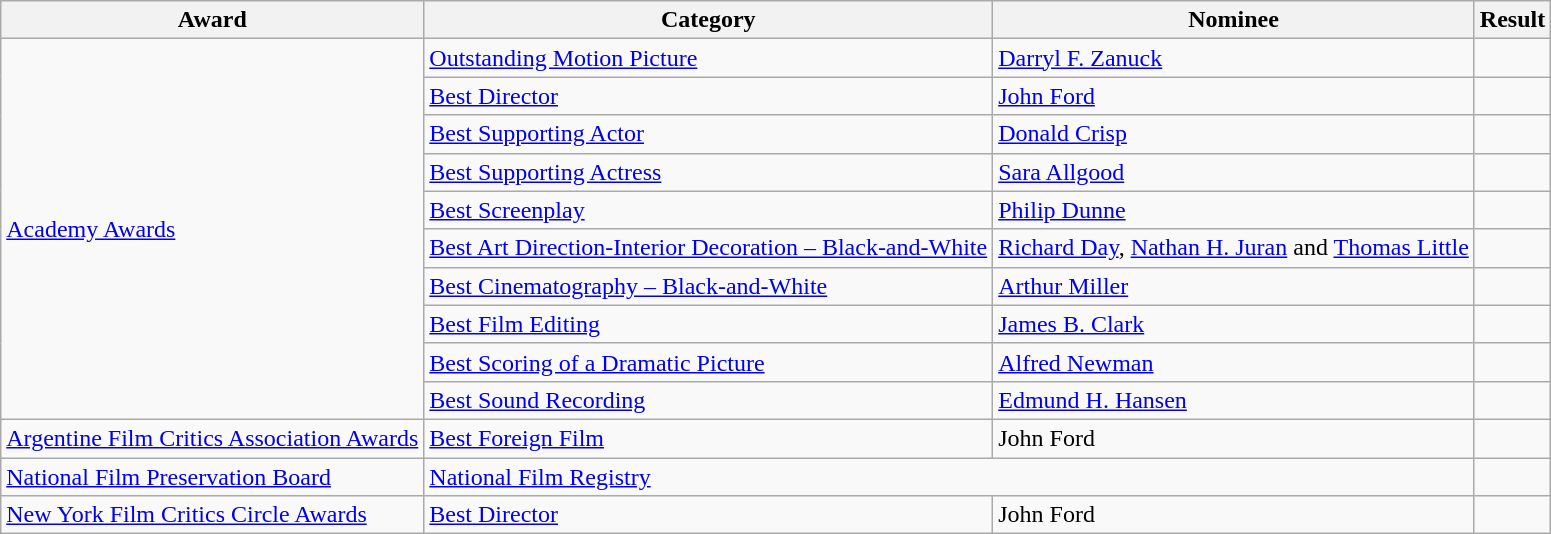<table class="wikitable">
<tr>
<th>Award</th>
<th>Category</th>
<th>Nominee</th>
<th>Result</th>
</tr>
<tr>
<td rowspan="10"><a href='#'>Academy Awards</a></td>
<td><a href='#'>Outstanding Motion Picture</a></td>
<td><a href='#'>Darryl F. Zanuck</a></td>
<td></td>
</tr>
<tr>
<td><a href='#'>Best Director</a></td>
<td><a href='#'>John Ford</a></td>
<td></td>
</tr>
<tr>
<td><a href='#'>Best Supporting Actor</a></td>
<td><a href='#'>Donald Crisp</a></td>
<td></td>
</tr>
<tr>
<td><a href='#'>Best Supporting Actress</a></td>
<td><a href='#'>Sara Allgood</a></td>
<td></td>
</tr>
<tr>
<td><a href='#'>Best Screenplay</a></td>
<td><a href='#'>Philip Dunne</a></td>
<td></td>
</tr>
<tr>
<td><a href='#'>Best Art Direction-Interior Decoration – Black-and-White</a></td>
<td><a href='#'>Richard Day</a>, <a href='#'>Nathan H. Juran</a> and <a href='#'>Thomas Little</a></td>
<td></td>
</tr>
<tr>
<td><a href='#'>Best Cinematography – Black-and-White</a></td>
<td><a href='#'>Arthur Miller</a></td>
<td></td>
</tr>
<tr>
<td><a href='#'>Best Film Editing</a></td>
<td><a href='#'>James B. Clark</a></td>
<td></td>
</tr>
<tr>
<td><a href='#'>Best Scoring of a Dramatic Picture</a></td>
<td><a href='#'>Alfred Newman</a></td>
<td></td>
</tr>
<tr>
<td><a href='#'>Best Sound Recording</a></td>
<td><a href='#'>Edmund H. Hansen</a></td>
<td></td>
</tr>
<tr>
<td><a href='#'>Argentine Film Critics Association Awards</a></td>
<td><a href='#'>Best Foreign Film</a></td>
<td>John Ford</td>
<td></td>
</tr>
<tr>
<td><a href='#'>National Film Preservation Board</a></td>
<td colspan="2"><a href='#'>National Film Registry</a></td>
<td></td>
</tr>
<tr>
<td><a href='#'>New York Film Critics Circle Awards</a></td>
<td><a href='#'>Best Director</a></td>
<td>John Ford</td>
<td></td>
</tr>
</table>
